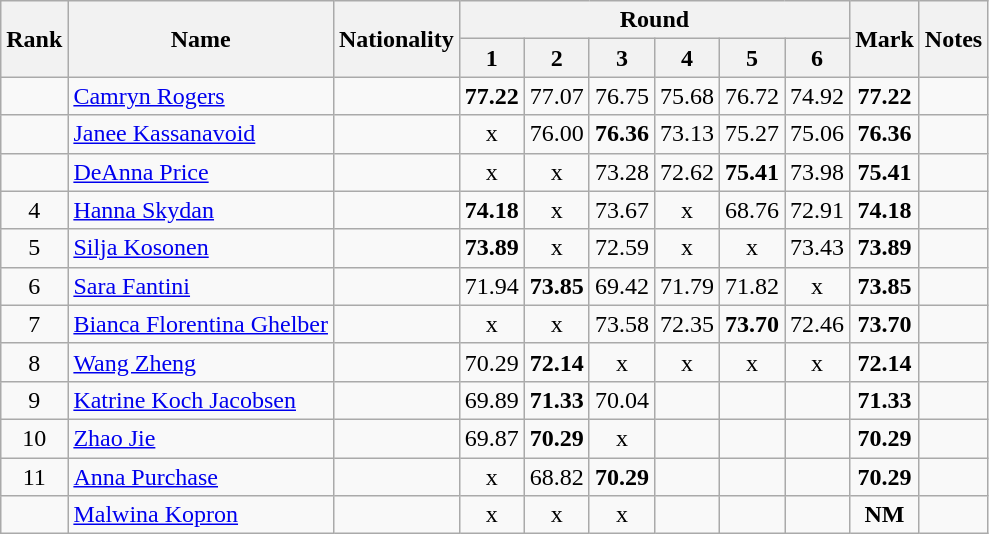<table class="wikitable sortable" style="text-align:center">
<tr>
<th rowspan=2>Rank</th>
<th rowspan=2>Name</th>
<th rowspan=2>Nationality</th>
<th colspan=6>Round</th>
<th rowspan=2>Mark</th>
<th rowspan=2>Notes</th>
</tr>
<tr>
<th>1</th>
<th>2</th>
<th>3</th>
<th>4</th>
<th>5</th>
<th>6</th>
</tr>
<tr>
<td></td>
<td align=left><a href='#'>Camryn Rogers</a></td>
<td align=left></td>
<td><strong>77.22</strong></td>
<td>77.07</td>
<td>76.75</td>
<td>75.68</td>
<td>76.72</td>
<td>74.92</td>
<td><strong>77.22</strong></td>
<td></td>
</tr>
<tr>
<td></td>
<td align=left><a href='#'>Janee Kassanavoid</a></td>
<td align=left></td>
<td>x</td>
<td>76.00</td>
<td><strong>76.36</strong></td>
<td>73.13</td>
<td>75.27</td>
<td>75.06</td>
<td><strong>76.36</strong></td>
<td></td>
</tr>
<tr>
<td></td>
<td align=left><a href='#'>DeAnna Price</a></td>
<td align=left></td>
<td>x</td>
<td>x</td>
<td>73.28</td>
<td>72.62</td>
<td><strong>75.41</strong></td>
<td>73.98</td>
<td><strong>75.41</strong></td>
<td></td>
</tr>
<tr>
<td>4</td>
<td align=left><a href='#'>Hanna Skydan</a></td>
<td align=left></td>
<td><strong>74.18</strong></td>
<td>x</td>
<td>73.67</td>
<td>x</td>
<td>68.76</td>
<td>72.91</td>
<td><strong>74.18</strong></td>
<td></td>
</tr>
<tr>
<td>5</td>
<td align=left><a href='#'>Silja Kosonen</a></td>
<td align=left></td>
<td><strong>73.89</strong></td>
<td>x</td>
<td>72.59</td>
<td>x</td>
<td>x</td>
<td>73.43</td>
<td><strong>73.89</strong></td>
<td></td>
</tr>
<tr>
<td>6</td>
<td align=left><a href='#'>Sara Fantini</a></td>
<td align=left></td>
<td>71.94</td>
<td><strong>73.85</strong></td>
<td>69.42</td>
<td>71.79</td>
<td>71.82</td>
<td>x</td>
<td><strong>73.85</strong></td>
<td></td>
</tr>
<tr>
<td>7</td>
<td align=left><a href='#'>Bianca Florentina Ghelber</a></td>
<td align=left></td>
<td>x</td>
<td>x</td>
<td>73.58</td>
<td>72.35</td>
<td><strong>73.70</strong></td>
<td>72.46</td>
<td><strong>73.70</strong></td>
<td></td>
</tr>
<tr>
<td>8</td>
<td align=left><a href='#'>Wang Zheng</a></td>
<td align=left></td>
<td>70.29</td>
<td><strong>72.14</strong></td>
<td>x</td>
<td>x</td>
<td>x</td>
<td>x</td>
<td><strong>72.14</strong></td>
<td></td>
</tr>
<tr>
<td>9</td>
<td align=left><a href='#'>Katrine Koch Jacobsen</a></td>
<td align=left></td>
<td>69.89</td>
<td><strong>71.33</strong></td>
<td>70.04</td>
<td></td>
<td></td>
<td></td>
<td><strong>71.33</strong></td>
<td></td>
</tr>
<tr>
<td>10</td>
<td align=left><a href='#'>Zhao Jie</a></td>
<td align=left></td>
<td>69.87</td>
<td><strong>70.29</strong></td>
<td>x</td>
<td></td>
<td></td>
<td></td>
<td><strong>70.29</strong></td>
<td></td>
</tr>
<tr>
<td>11</td>
<td align=left><a href='#'>Anna Purchase</a></td>
<td align=left></td>
<td>x</td>
<td>68.82</td>
<td><strong>70.29</strong></td>
<td></td>
<td></td>
<td></td>
<td><strong>70.29</strong></td>
<td></td>
</tr>
<tr>
<td></td>
<td align=left><a href='#'>Malwina Kopron</a></td>
<td align=left></td>
<td>x</td>
<td>x</td>
<td>x</td>
<td></td>
<td></td>
<td></td>
<td><strong>NM</strong></td>
<td></td>
</tr>
</table>
